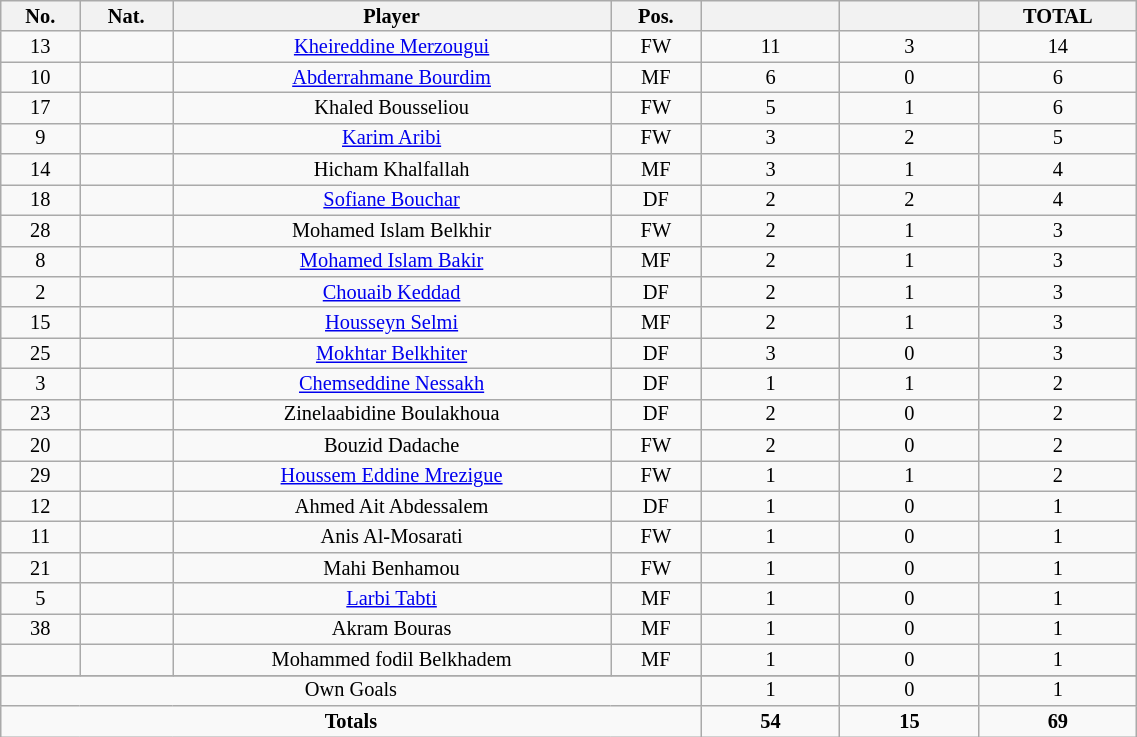<table class="wikitable sortable alternance"  style="font-size:85%; text-align:center; line-height:14px; width:60%;">
<tr>
<th width=10>No.</th>
<th width=10>Nat.</th>
<th width=140>Player</th>
<th width=10>Pos.</th>
<th width=40></th>
<th width=40></th>
<th width=10>TOTAL</th>
</tr>
<tr>
<td>13</td>
<td></td>
<td><a href='#'>Kheireddine Merzougui</a></td>
<td>FW</td>
<td>11</td>
<td>3</td>
<td>14</td>
</tr>
<tr>
<td>10</td>
<td></td>
<td><a href='#'>Abderrahmane Bourdim</a></td>
<td>MF</td>
<td>6</td>
<td>0</td>
<td>6</td>
</tr>
<tr>
<td>17</td>
<td></td>
<td>Khaled Bousseliou</td>
<td>FW</td>
<td>5</td>
<td>1</td>
<td>6</td>
</tr>
<tr>
<td>9</td>
<td></td>
<td><a href='#'>Karim Aribi</a></td>
<td>FW</td>
<td>3</td>
<td>2</td>
<td>5</td>
</tr>
<tr>
<td>14</td>
<td></td>
<td>Hicham Khalfallah</td>
<td>MF</td>
<td>3</td>
<td>1</td>
<td>4</td>
</tr>
<tr>
<td>18</td>
<td></td>
<td><a href='#'>Sofiane Bouchar</a></td>
<td>DF</td>
<td>2</td>
<td>2</td>
<td>4</td>
</tr>
<tr>
<td>28</td>
<td></td>
<td>Mohamed Islam Belkhir</td>
<td>FW</td>
<td>2</td>
<td>1</td>
<td>3</td>
</tr>
<tr>
<td>8</td>
<td></td>
<td><a href='#'>Mohamed Islam Bakir</a></td>
<td>MF</td>
<td>2</td>
<td>1</td>
<td>3</td>
</tr>
<tr>
<td>2</td>
<td></td>
<td><a href='#'>Chouaib Keddad</a></td>
<td>DF</td>
<td>2</td>
<td>1</td>
<td>3</td>
</tr>
<tr>
<td>15</td>
<td></td>
<td><a href='#'>Housseyn Selmi</a></td>
<td>MF</td>
<td>2</td>
<td>1</td>
<td>3</td>
</tr>
<tr>
<td>25</td>
<td></td>
<td><a href='#'>Mokhtar Belkhiter</a></td>
<td>DF</td>
<td>3</td>
<td>0</td>
<td>3</td>
</tr>
<tr>
<td>3</td>
<td></td>
<td><a href='#'>Chemseddine Nessakh</a></td>
<td>DF</td>
<td>1</td>
<td>1</td>
<td>2</td>
</tr>
<tr>
<td>23</td>
<td></td>
<td>Zinelaabidine Boulakhoua</td>
<td>DF</td>
<td>2</td>
<td>0</td>
<td>2</td>
</tr>
<tr>
<td>20</td>
<td></td>
<td>Bouzid Dadache</td>
<td>FW</td>
<td>2</td>
<td>0</td>
<td>2</td>
</tr>
<tr>
<td>29</td>
<td></td>
<td><a href='#'>Houssem Eddine Mrezigue</a></td>
<td>FW</td>
<td>1</td>
<td>1</td>
<td>2</td>
</tr>
<tr>
<td>12</td>
<td></td>
<td>Ahmed Ait Abdessalem</td>
<td>DF</td>
<td>1</td>
<td>0</td>
<td>1</td>
</tr>
<tr>
<td>11</td>
<td></td>
<td>Anis Al-Mosarati</td>
<td>FW</td>
<td>1</td>
<td>0</td>
<td>1</td>
</tr>
<tr>
<td>21</td>
<td></td>
<td>Mahi Benhamou</td>
<td>FW</td>
<td>1</td>
<td>0</td>
<td>1</td>
</tr>
<tr>
<td>5</td>
<td></td>
<td><a href='#'>Larbi Tabti</a></td>
<td>MF</td>
<td>1</td>
<td>0</td>
<td>1</td>
</tr>
<tr>
<td>38</td>
<td></td>
<td>Akram Bouras</td>
<td>MF</td>
<td>1</td>
<td>0</td>
<td>1</td>
</tr>
<tr>
<td></td>
<td></td>
<td>Mohammed fodil Belkhadem</td>
<td>MF</td>
<td>1</td>
<td>0</td>
<td>1</td>
</tr>
<tr>
</tr>
<tr class="sortbottom">
<td colspan="4">Own Goals</td>
<td>1</td>
<td>0</td>
<td>1</td>
</tr>
<tr class="sortbottom">
<td colspan="4"><strong>Totals</strong></td>
<td><strong>54</strong></td>
<td><strong>15</strong></td>
<td><strong>69</strong></td>
</tr>
</table>
